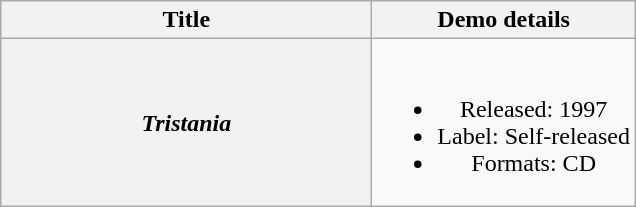<table class="wikitable plainrowheaders" style="text-align:center;">
<tr>
<th scope="col" style="width:15em;">Title</th>
<th scope="col">Demo details</th>
</tr>
<tr>
<th scope="row"><em>Tristania</em></th>
<td><br><ul><li>Released: 1997</li><li>Label: Self-released</li><li>Formats: CD</li></ul></td>
</tr>
</table>
